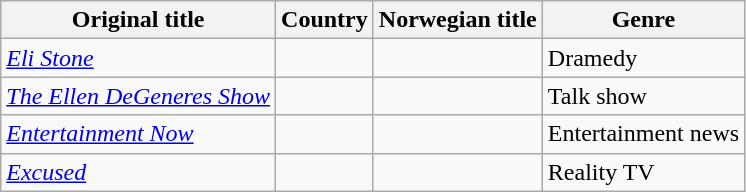<table class="wikitable">
<tr>
<th>Original title</th>
<th>Country</th>
<th>Norwegian title</th>
<th>Genre</th>
</tr>
<tr>
<td><em><a href='#'>Eli Stone</a></em></td>
<td></td>
<td></td>
<td>Dramedy</td>
</tr>
<tr>
<td><em><a href='#'>The Ellen DeGeneres Show</a></em></td>
<td></td>
<td></td>
<td>Talk show</td>
</tr>
<tr>
<td><em><a href='#'>Entertainment Now</a></em></td>
<td></td>
<td></td>
<td>Entertainment news</td>
</tr>
<tr>
<td><em><a href='#'>Excused</a></em></td>
<td></td>
<td></td>
<td>Reality TV</td>
</tr>
</table>
